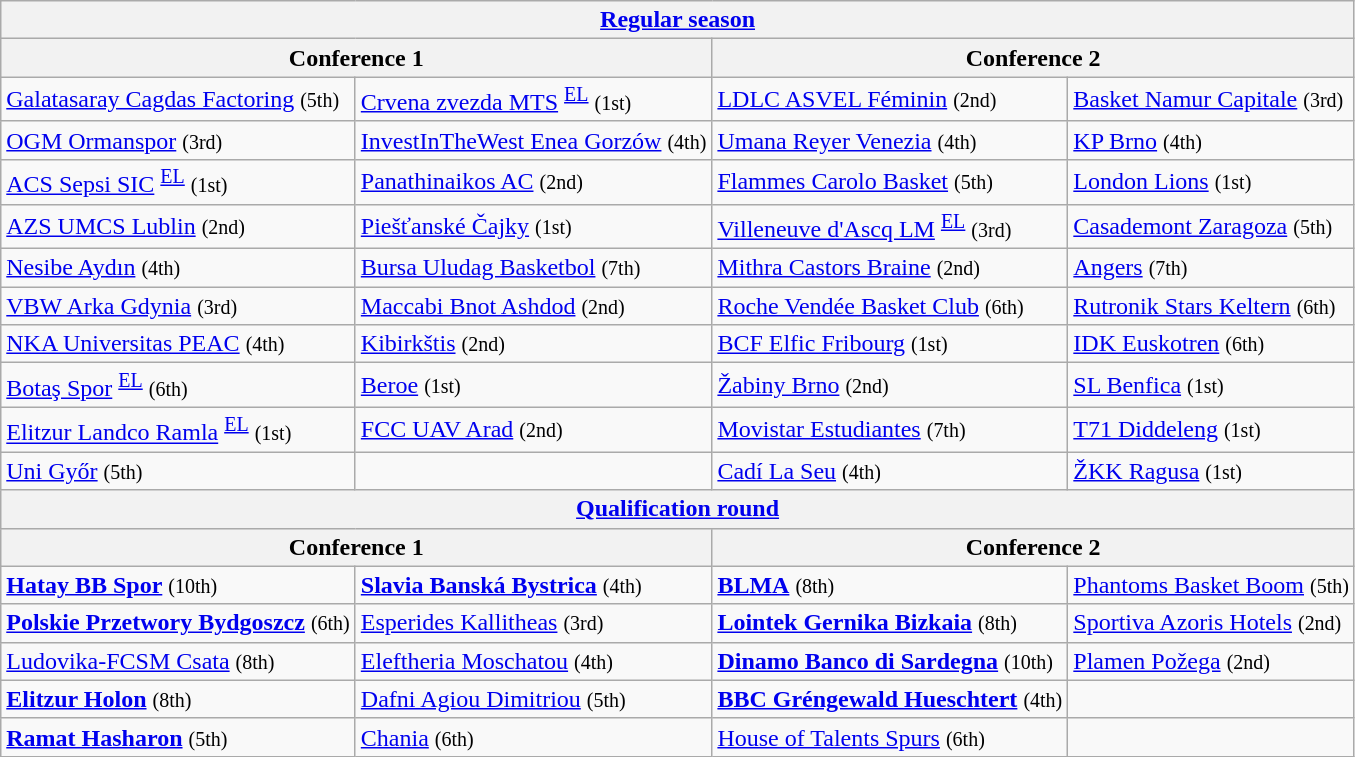<table class="wikitable">
<tr>
<th colspan=4><a href='#'>Regular season</a></th>
</tr>
<tr>
<th colspan=2>Conference 1</th>
<th colspan=2>Conference 2</th>
</tr>
<tr>
<td> <a href='#'>Galatasaray Cagdas Factoring</a> <small>(5th)</small></td>
<td> <a href='#'>Crvena zvezda MTS</a> <sup><a href='#'>EL</a></sup> <small>(1st)</small></td>
<td> <a href='#'>LDLC ASVEL Féminin</a> <small>(2nd)</small></td>
<td> <a href='#'>Basket Namur Capitale</a> <small>(3rd)</small></td>
</tr>
<tr>
<td> <a href='#'>OGM Ormanspor</a> <small>(3rd)</small></td>
<td> <a href='#'>InvestInTheWest Enea Gorzów</a> <small>(4th)</small></td>
<td> <a href='#'>Umana Reyer Venezia</a> <small>(4th)</small></td>
<td> <a href='#'>KP Brno</a> <small>(4th)</small></td>
</tr>
<tr>
<td> <a href='#'>ACS Sepsi SIC</a> <sup><a href='#'>EL</a></sup> <small>(1st)</small></td>
<td> <a href='#'>Panathinaikos AC</a> <small>(2nd)</small></td>
<td> <a href='#'>Flammes Carolo Basket</a> <small>(5th)</small></td>
<td> <a href='#'>London Lions</a> <small>(1st)</small></td>
</tr>
<tr>
<td> <a href='#'>AZS UMCS Lublin</a> <small>(2nd)</small></td>
<td> <a href='#'>Piešťanské Čajky</a> <small>(1st)</small></td>
<td> <a href='#'>Villeneuve d'Ascq LM</a> <sup><a href='#'>EL</a></sup> <small>(3rd)</small></td>
<td> <a href='#'>Casademont Zaragoza</a> <small>(5th)</small></td>
</tr>
<tr>
<td> <a href='#'>Nesibe Aydın</a> <small>(4th)</small></td>
<td> <a href='#'>Bursa Uludag Basketbol</a> <small>(7th)</small></td>
<td> <a href='#'>Mithra Castors Braine</a> <small>(2nd)</small></td>
<td> <a href='#'>Angers</a> <small>(7th)</small></td>
</tr>
<tr>
<td> <a href='#'>VBW Arka Gdynia</a> <small>(3rd)</small></td>
<td> <a href='#'>Maccabi Bnot Ashdod</a> <small>(2nd)</small></td>
<td> <a href='#'>Roche Vendée Basket Club</a> <small>(6th)</small></td>
<td> <a href='#'>Rutronik Stars Keltern</a> <small>(6th)</small></td>
</tr>
<tr>
<td> <a href='#'>NKA Universitas PEAC</a> <small>(4th)</small></td>
<td> <a href='#'>Kibirkštis</a> <small>(2nd)</small></td>
<td> <a href='#'>BCF Elfic Fribourg</a> <small>(1st)</small></td>
<td> <a href='#'>IDK Euskotren</a> <small>(6th)</small></td>
</tr>
<tr>
<td> <a href='#'>Botaş Spor</a> <sup><a href='#'>EL</a></sup> <small>(6th)</small></td>
<td> <a href='#'>Beroe</a> <small>(1st)</small></td>
<td> <a href='#'>Žabiny Brno</a> <small>(2nd)</small></td>
<td> <a href='#'>SL Benfica</a> <small>(1st)</small></td>
</tr>
<tr>
<td> <a href='#'>Elitzur Landco Ramla</a> <sup><a href='#'>EL</a></sup> <small>(1st)</small></td>
<td> <a href='#'>FCC UAV Arad</a> <small>(2nd)</small></td>
<td> <a href='#'>Movistar Estudiantes</a> <small>(7th)</small></td>
<td> <a href='#'>T71 Diddeleng</a> <small>(1st)</small></td>
</tr>
<tr>
<td> <a href='#'>Uni Győr</a> <small>(5th)</small></td>
<td></td>
<td> <a href='#'>Cadí La Seu</a> <small>(4th)</small></td>
<td> <a href='#'>ŽKK Ragusa</a> <small>(1st)</small></td>
</tr>
<tr>
<th colspan=4><a href='#'>Qualification round</a></th>
</tr>
<tr>
<th colspan=2>Conference 1</th>
<th colspan=2>Conference 2</th>
</tr>
<tr>
<td> <strong><a href='#'>Hatay BB Spor</a></strong> <small>(10th)</small></td>
<td> <strong><a href='#'>Slavia Banská Bystrica</a></strong> <small>(4th)</small></td>
<td> <strong><a href='#'>BLMA</a></strong> <small>(8th)</small></td>
<td> <a href='#'>Phantoms Basket Boom</a> <small>(5th)</small></td>
</tr>
<tr>
<td> <strong><a href='#'>Polskie Przetwory Bydgoszcz</a></strong> <small>(6th)</small></td>
<td> <a href='#'>Esperides Kallitheas</a> <small>(3rd)</small></td>
<td> <strong><a href='#'>Lointek Gernika Bizkaia</a></strong> <small>(8th)</small></td>
<td> <a href='#'>Sportiva Azoris Hotels</a> <small>(2nd)</small></td>
</tr>
<tr>
<td> <a href='#'>Ludovika-FCSM Csata</a> <small>(8th)</small></td>
<td> <a href='#'>Eleftheria Moschatou</a> <small>(4th)</small></td>
<td> <strong><a href='#'>Dinamo Banco di Sardegna</a></strong> <small>(10th)</small></td>
<td> <a href='#'>Plamen Požega</a> <small>(2nd)</small></td>
</tr>
<tr>
<td> <strong><a href='#'>Elitzur Holon</a></strong> <small>(8th)</small></td>
<td> <a href='#'>Dafni Agiou Dimitriou</a> <small>(5th)</small></td>
<td> <strong><a href='#'>BBC Gréngewald Hueschtert</a></strong> <small>(4th)</small></td>
<td></td>
</tr>
<tr>
<td> <strong><a href='#'>Ramat Hasharon</a></strong> <small>(5th)</small></td>
<td> <a href='#'>Chania</a> <small>(6th)</small></td>
<td> <a href='#'>House of Talents Spurs</a> <small>(6th)</small></td>
<td></td>
</tr>
</table>
